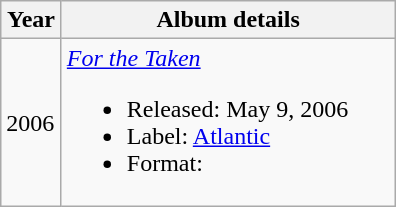<table class="wikitable">
<tr>
<th width="33">Year</th>
<th width="215">Album details</th>
</tr>
<tr>
<td>2006</td>
<td><em><a href='#'>For the Taken</a></em><br><ul><li>Released: May 9, 2006</li><li>Label: <a href='#'>Atlantic</a></li><li>Format:</li></ul></td>
</tr>
</table>
